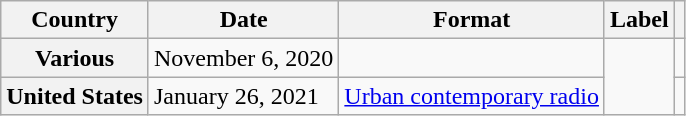<table class="wikitable plainrowheaders" border="1">
<tr>
<th scope="col">Country</th>
<th scope="col">Date</th>
<th scope="col">Format</th>
<th scope="col">Label</th>
<th scope="col"></th>
</tr>
<tr>
<th scope="row">Various</th>
<td>November 6, 2020</td>
<td></td>
<td rowspan="2"></td>
<td style="text-align:center;"></td>
</tr>
<tr>
<th scope="row">United States</th>
<td>January 26, 2021</td>
<td><a href='#'>Urban contemporary radio</a></td>
<td align="center"></td>
</tr>
</table>
